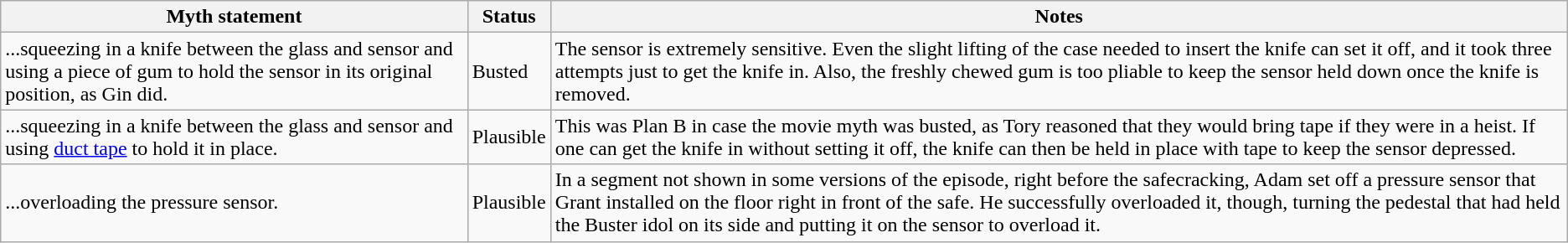<table class="wikitable plainrowheaders">
<tr>
<th>Myth statement</th>
<th>Status</th>
<th>Notes</th>
</tr>
<tr>
<td>...squeezing in a knife between the glass and sensor and using a piece of gum to hold the sensor in its original position, as Gin did.</td>
<td><span>Busted</span></td>
<td>The sensor is extremely sensitive. Even the slight lifting of the case needed to insert the knife can set it off, and it took three attempts just to get the knife in. Also, the freshly chewed gum is too pliable to keep the sensor held down once the knife is removed.</td>
</tr>
<tr>
<td>...squeezing in a knife between the glass and sensor and using <a href='#'>duct tape</a> to hold it in place.</td>
<td><span>Plausible</span></td>
<td>This was Plan B in case the movie myth was busted, as Tory reasoned that they would bring tape if they were in a heist. If one can get the knife in without setting it off, the knife can then be held in place with tape to keep the sensor depressed.</td>
</tr>
<tr>
<td>...overloading the pressure sensor.</td>
<td><span>Plausible</span></td>
<td>In a segment not shown in some versions of the episode, right before the safecracking, Adam set off a pressure sensor that Grant installed on the floor right in front of the safe. He successfully overloaded it, though, turning the pedestal that had held the Buster idol on its side and putting it on the sensor to overload it.</td>
</tr>
</table>
